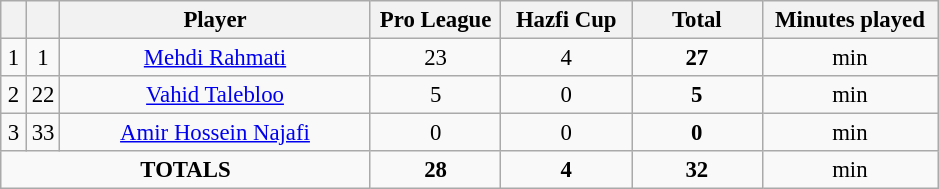<table class="wikitable sortable" style="font-size: 95%; text-align: center;">
<tr>
<th width=10></th>
<th width=10></th>
<th width=200>Player</th>
<th width=80>Pro League</th>
<th width=80>Hazfi Cup</th>
<th width=80>Total</th>
<th width=110>Minutes played</th>
</tr>
<tr>
<td>1</td>
<td>1</td>
<td> <a href='#'>Mehdi Rahmati</a></td>
<td>23 </td>
<td>4 </td>
<td><strong>27</strong> </td>
<td> min </td>
</tr>
<tr>
<td>2</td>
<td>22</td>
<td> <a href='#'>Vahid Talebloo</a></td>
<td>5 </td>
<td>0 </td>
<td><strong>5</strong> </td>
<td> min </td>
</tr>
<tr>
<td>3</td>
<td>33</td>
<td> <a href='#'>Amir Hossein Najafi</a></td>
<td>0 </td>
<td>0 </td>
<td><strong>0</strong> </td>
<td> min </td>
</tr>
<tr>
<td colspan="3"><strong>TOTALS</strong></td>
<td><strong>28</strong> </td>
<td><strong>4</strong> </td>
<td><strong>32</strong> </td>
<td> min </td>
</tr>
</table>
